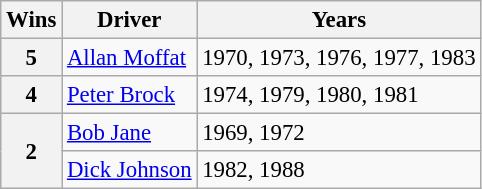<table class="wikitable" style="font-size: 95%;">
<tr>
<th>Wins</th>
<th>Driver</th>
<th>Years</th>
</tr>
<tr>
<th>5</th>
<td> <a href='#'>Allan Moffat</a></td>
<td>1970, 1973, 1976, 1977, 1983</td>
</tr>
<tr>
<th>4</th>
<td> <a href='#'>Peter Brock</a></td>
<td>1974, 1979, 1980, 1981</td>
</tr>
<tr>
<th rowspan="2">2</th>
<td> <a href='#'>Bob Jane</a></td>
<td>1969, 1972</td>
</tr>
<tr>
<td> <a href='#'>Dick Johnson</a></td>
<td>1982, 1988</td>
</tr>
</table>
